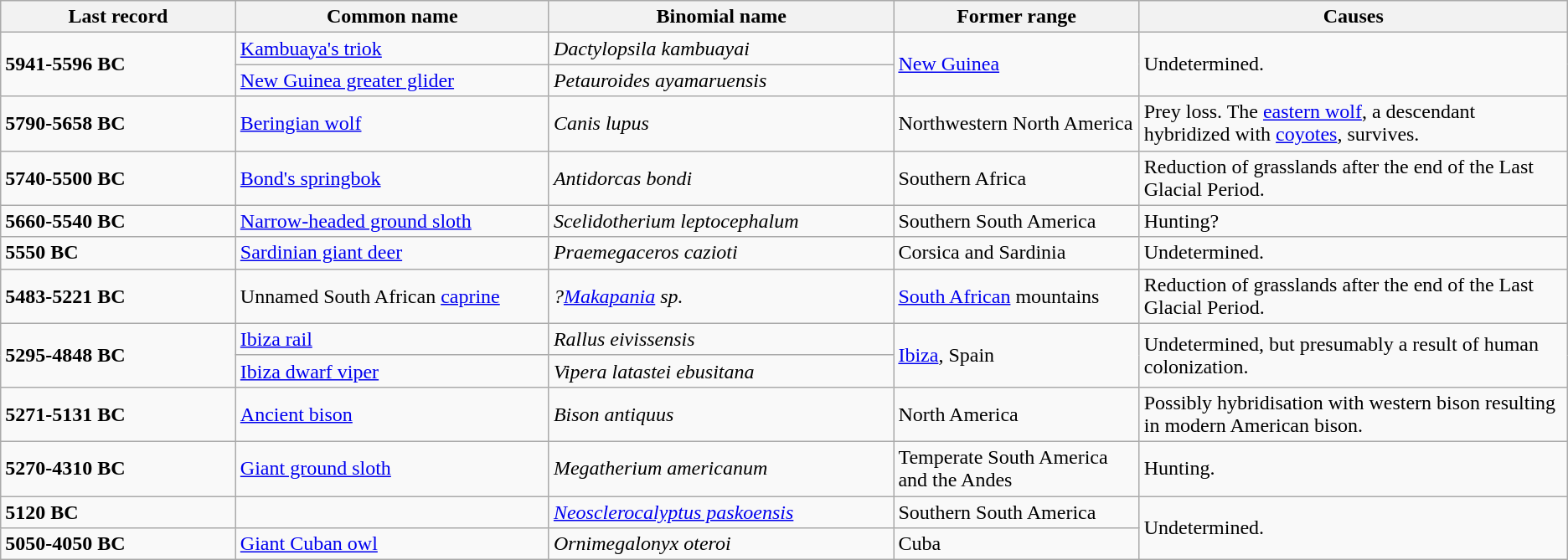<table class="wikitable sortable">
<tr>
<th style="width:15%;">Last record</th>
<th style="width:20%;">Common name</th>
<th style="width:22%;">Binomial name</th>
<th>Former range</th>
<th>Causes</th>
</tr>
<tr>
<td rowspan="2"><strong>5941-5596 BC</strong></td>
<td><a href='#'>Kambuaya's triok</a></td>
<td><em>Dactylopsila kambuayai</em></td>
<td rowspan="2"><a href='#'>New Guinea</a></td>
<td rowspan="2">Undetermined.</td>
</tr>
<tr>
<td><a href='#'>New Guinea greater glider</a></td>
<td><em>Petauroides ayamaruensis</em></td>
</tr>
<tr>
<td><strong>5790-5658 BC</strong></td>
<td><a href='#'>Beringian wolf</a></td>
<td><em>Canis lupus</em></td>
<td>Northwestern North America</td>
<td>Prey loss. The <a href='#'>eastern wolf</a>, a descendant hybridized with <a href='#'>coyotes</a>, survives.</td>
</tr>
<tr>
<td><strong>5740-5500 BC</strong></td>
<td><a href='#'>Bond's springbok</a></td>
<td><em>Antidorcas bondi</em></td>
<td>Southern Africa</td>
<td>Reduction of grasslands after the end of the Last Glacial Period.</td>
</tr>
<tr>
<td><strong>5660-5540 BC</strong></td>
<td><a href='#'>Narrow-headed ground sloth</a></td>
<td><em>Scelidotherium leptocephalum</em></td>
<td>Southern South America</td>
<td>Hunting?</td>
</tr>
<tr>
<td><strong>5550 BC</strong></td>
<td><a href='#'>Sardinian giant deer</a></td>
<td><em>Praemegaceros cazioti</em></td>
<td>Corsica and Sardinia</td>
<td>Undetermined.</td>
</tr>
<tr>
<td><strong>5483-5221 BC</strong></td>
<td>Unnamed South African <a href='#'>caprine</a></td>
<td><em>?<a href='#'>Makapania</a> sp.</em></td>
<td><a href='#'>South African</a> mountains</td>
<td>Reduction of grasslands after the end of the Last Glacial Period.</td>
</tr>
<tr>
<td rowspan="2"><strong>5295-4848 BC</strong></td>
<td><a href='#'>Ibiza rail</a></td>
<td><em>Rallus eivissensis</em></td>
<td rowspan="2"><a href='#'>Ibiza</a>, Spain</td>
<td rowspan="2">Undetermined, but presumably a result of human colonization.</td>
</tr>
<tr>
<td><a href='#'>Ibiza dwarf viper</a></td>
<td><em>Vipera latastei ebusitana</em></td>
</tr>
<tr>
<td><strong>5271-5131 BC</strong></td>
<td><a href='#'>Ancient bison</a></td>
<td><em>Bison antiquus</em></td>
<td>North America</td>
<td>Possibly hybridisation with western bison resulting in modern American bison.</td>
</tr>
<tr>
<td><strong>5270-4310 BC</strong></td>
<td><a href='#'>Giant ground sloth</a></td>
<td><em>Megatherium americanum</em></td>
<td>Temperate South America and the Andes</td>
<td>Hunting.</td>
</tr>
<tr>
<td><strong>5120 BC</strong></td>
<td></td>
<td><em><a href='#'>Neosclerocalyptus paskoensis</a></em></td>
<td>Southern South America</td>
<td rowspan="2">Undetermined.</td>
</tr>
<tr>
<td><strong>5050-4050 BC</strong></td>
<td><a href='#'>Giant Cuban owl</a></td>
<td><em>Ornimegalonyx oteroi</em></td>
<td>Cuba</td>
</tr>
</table>
